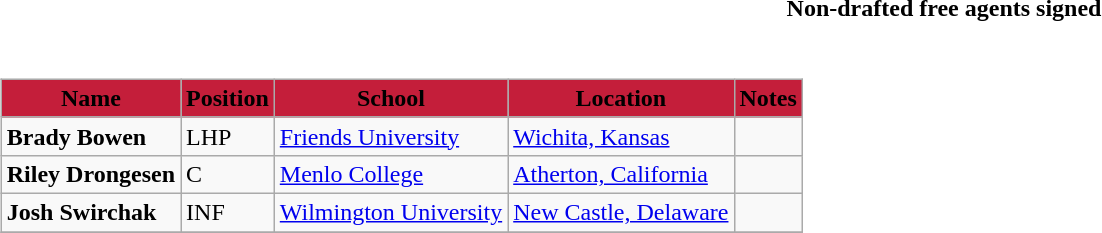<table class="toccolours collapsible collapsed" style="width:100%; background:inherit">
<tr>
<th>Non-drafted free agents signed</th>
</tr>
<tr>
<td><br><table class="wikitable">
<tr>
<th style="background:#C41E3A;" color:white;">Name</th>
<th style="background:#C41E3A;" color:white;">Position</th>
<th style="background:#C41E3A;" color:white;">School</th>
<th style="background:#C41E3A;" color:white;">Location</th>
<th style="background:#C41E3A;" color:white;">Notes</th>
</tr>
<tr>
<td><strong>Brady Bowen</strong></td>
<td>LHP</td>
<td><a href='#'>Friends University</a></td>
<td><a href='#'>Wichita, Kansas</a></td>
<td></td>
</tr>
<tr>
<td><strong>Riley Drongesen</strong></td>
<td>C</td>
<td><a href='#'>Menlo College</a></td>
<td><a href='#'>Atherton, California</a></td>
<td></td>
</tr>
<tr>
<td><strong>Josh Swirchak</strong></td>
<td>INF</td>
<td><a href='#'>Wilmington University</a></td>
<td><a href='#'>New Castle, Delaware</a></td>
<td></td>
</tr>
<tr>
</tr>
</table>
</td>
</tr>
</table>
